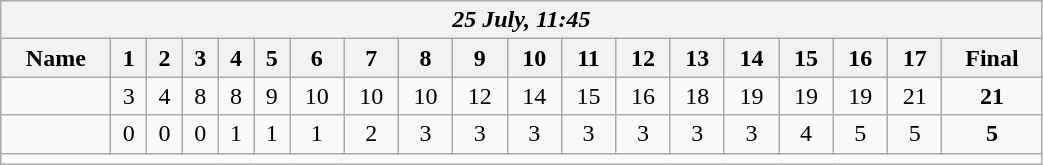<table class=wikitable style="text-align:center; width: 55%">
<tr>
<th colspan=19><em>25 July, 11:45</em></th>
</tr>
<tr>
<th>Name</th>
<th>1</th>
<th>2</th>
<th>3</th>
<th>4</th>
<th>5</th>
<th>6</th>
<th>7</th>
<th>8</th>
<th>9</th>
<th>10</th>
<th>11</th>
<th>12</th>
<th>13</th>
<th>14</th>
<th>15</th>
<th>16</th>
<th>17</th>
<th>Final</th>
</tr>
<tr>
<td align=left><strong></strong></td>
<td>3</td>
<td>4</td>
<td>8</td>
<td>8</td>
<td>9</td>
<td>10</td>
<td>10</td>
<td>10</td>
<td>12</td>
<td>14</td>
<td>15</td>
<td>16</td>
<td>18</td>
<td>19</td>
<td>19</td>
<td>19</td>
<td>21</td>
<td><strong>21</strong></td>
</tr>
<tr>
<td align=left></td>
<td>0</td>
<td>0</td>
<td>0</td>
<td>1</td>
<td>1</td>
<td>1</td>
<td>2</td>
<td>3</td>
<td>3</td>
<td>3</td>
<td>3</td>
<td>3</td>
<td>3</td>
<td>3</td>
<td>4</td>
<td>5</td>
<td>5</td>
<td><strong>5</strong></td>
</tr>
<tr>
<td colspan=19></td>
</tr>
</table>
